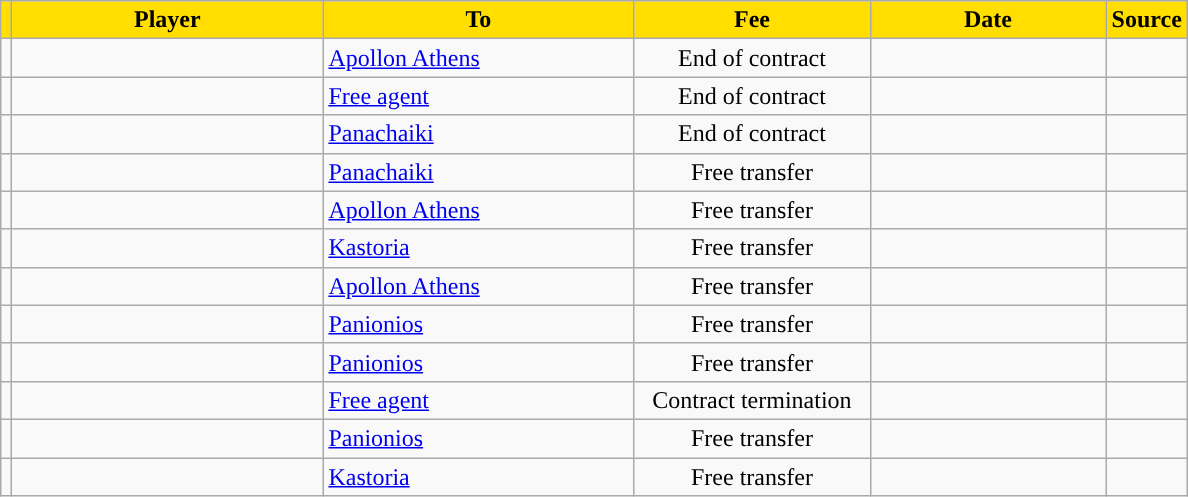<table class="wikitable sortable">
<tr>
<th style="background:#FFDE00"></th>
<th width=200 style="background:#FFDE00">Player</th>
<th width=200 style="background:#FFDE00">To</th>
<th width=150 style="background:#FFDE00">Fee</th>
<th width=150 style="background:#FFDE00">Date</th>
<th style="background:#FFDE00">Source</th>
</tr>
<tr>
<td align=center></td>
<td></td>
<td> <a href='#'>Apollon Athens</a></td>
<td align=center>End of contract</td>
<td align=center></td>
<td align=center></td>
</tr>
<tr>
<td align=center></td>
<td></td>
<td><a href='#'>Free agent</a></td>
<td align=center>End of contract</td>
<td align=center></td>
<td align=center></td>
</tr>
<tr>
<td align=center></td>
<td></td>
<td> <a href='#'>Panachaiki</a></td>
<td align=center>End of contract</td>
<td align=center></td>
<td align=center></td>
</tr>
<tr>
<td align=center></td>
<td></td>
<td> <a href='#'>Panachaiki</a></td>
<td align=center>Free transfer</td>
<td align=center></td>
<td align=center></td>
</tr>
<tr>
<td align=center></td>
<td></td>
<td> <a href='#'>Apollon Athens</a></td>
<td align=center>Free transfer</td>
<td align=center></td>
<td align=center></td>
</tr>
<tr>
<td align=center></td>
<td></td>
<td> <a href='#'>Kastoria</a></td>
<td align=center>Free transfer</td>
<td align=center></td>
<td align=center></td>
</tr>
<tr>
<td align=center></td>
<td></td>
<td> <a href='#'>Apollon Athens</a></td>
<td align=center>Free transfer</td>
<td align=center></td>
<td align=center></td>
</tr>
<tr>
<td align=center></td>
<td></td>
<td> <a href='#'>Panionios</a></td>
<td align=center>Free transfer</td>
<td align=center></td>
<td align=center></td>
</tr>
<tr>
<td align=center></td>
<td></td>
<td> <a href='#'>Panionios</a></td>
<td align=center>Free transfer</td>
<td align=center></td>
<td align=center></td>
</tr>
<tr>
<td align=center></td>
<td></td>
<td><a href='#'>Free agent</a></td>
<td align=center>Contract termination</td>
<td align=center></td>
<td align=center></td>
</tr>
<tr>
<td align=center></td>
<td></td>
<td> <a href='#'>Panionios</a></td>
<td align=center>Free transfer</td>
<td align=center></td>
<td align=center></td>
</tr>
<tr>
<td align=center></td>
<td></td>
<td> <a href='#'>Kastoria</a></td>
<td align=center>Free transfer</td>
<td align=center></td>
<td align=center></td>
</tr>
</table>
